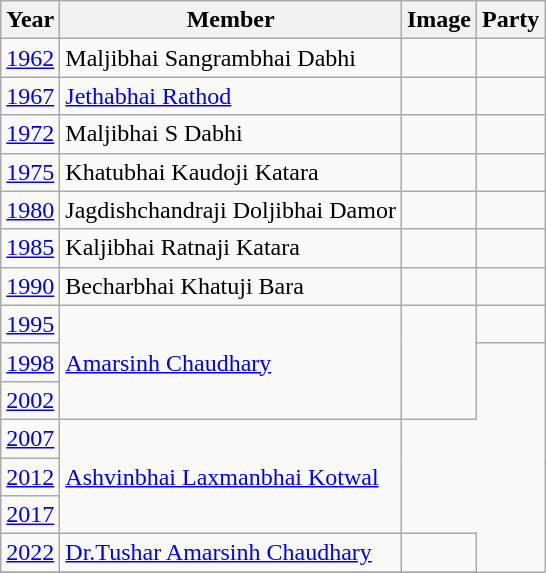<table class="wikitable sortable">
<tr>
<th>Year</th>
<th>Member</th>
<th>Image</th>
<th colspan="2">Party</th>
</tr>
<tr>
<td><a href='#'>1962</a></td>
<td>Maljibhai Sangrambhai Dabhi</td>
<td></td>
<td></td>
</tr>
<tr>
<td><a href='#'>1967</a></td>
<td><a href='#'>Jethabhai Rathod</a></td>
<td></td>
<td></td>
</tr>
<tr>
<td><a href='#'>1972</a></td>
<td>Maljibhai S Dabhi</td>
<td></td>
<td></td>
</tr>
<tr>
<td><a href='#'>1975</a></td>
<td>Khatubhai Kaudoji Katara</td>
<td></td>
<td></td>
</tr>
<tr>
<td><a href='#'>1980</a></td>
<td>Jagdishchandraji Doljibhai Damor</td>
<td></td>
<td></td>
</tr>
<tr>
<td><a href='#'>1985</a></td>
<td>Kaljibhai Ratnaji Katara</td>
<td></td>
<td></td>
</tr>
<tr>
<td><a href='#'>1990</a></td>
<td>Becharbhai Khatuji Bara</td>
<td></td>
<td></td>
</tr>
<tr>
<td><a href='#'>1995</a></td>
<td rowspan=3><a href='#'>Amarsinh Chaudhary</a></td>
<td rowspan=3></td>
<td></td>
</tr>
<tr>
<td><a href='#'>1998</a></td>
</tr>
<tr>
<td><a href='#'>2002</a></td>
</tr>
<tr>
<td><a href='#'>2007</a></td>
<td rowspan=3><a href='#'>Ashvinbhai Laxmanbhai Kotwal</a></td>
</tr>
<tr>
<td><a href='#'>2012</a></td>
</tr>
<tr>
<td><a href='#'>2017</a></td>
</tr>
<tr>
<td><a href='#'>2022</a></td>
<td><a href='#'>Dr.Tushar Amarsinh Chaudhary</a></td>
<td></td>
</tr>
<tr>
</tr>
</table>
